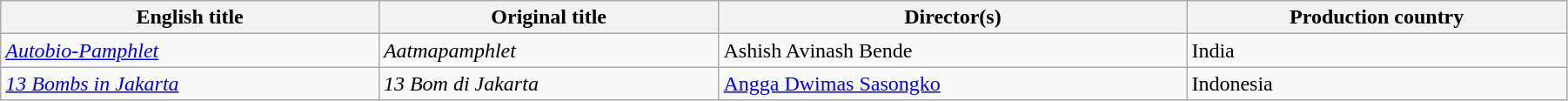<table class="wikitable" style="width:95%; margin-bottom:2px">
<tr>
<th>English title</th>
<th>Original title</th>
<th>Director(s)</th>
<th>Production country</th>
</tr>
<tr>
<td><em><a href='#'>Autobio-Pamphlet</a></em> </td>
<td><em>Aatmapamphlet</em></td>
<td>Ashish Avinash Bende</td>
<td>India</td>
</tr>
<tr>
<td><em><a href='#'>13 Bombs in Jakarta</a></em> </td>
<td><em>13 Bom di Jakarta</em></td>
<td><a href='#'>Angga Dwimas Sasongko</a></td>
<td>Indonesia</td>
</tr>
</table>
